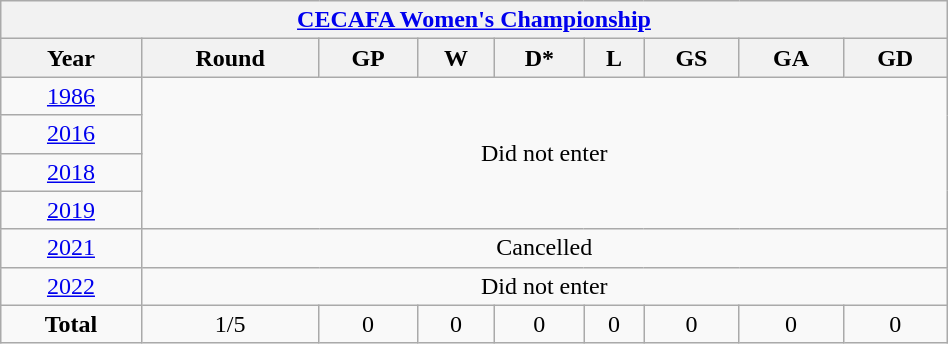<table class="wikitable" style="text-align: center; width:50%;">
<tr>
<th colspan=10><a href='#'>CECAFA Women's Championship</a></th>
</tr>
<tr>
<th>Year</th>
<th>Round</th>
<th>GP</th>
<th>W</th>
<th>D*</th>
<th>L</th>
<th>GS</th>
<th>GA</th>
<th>GD</th>
</tr>
<tr>
<td> <a href='#'>1986</a></td>
<td colspan=8 rowspan=4>Did not enter</td>
</tr>
<tr>
<td> <a href='#'>2016</a></td>
</tr>
<tr>
<td> <a href='#'>2018</a></td>
</tr>
<tr>
<td> <a href='#'>2019</a></td>
</tr>
<tr>
<td> <a href='#'>2021</a></td>
<td colspan=8>Cancelled</td>
</tr>
<tr>
<td> <a href='#'>2022</a></td>
<td colspan=8>Did not enter</td>
</tr>
<tr>
<td><strong>Total</strong></td>
<td>1/5</td>
<td>0</td>
<td>0</td>
<td>0</td>
<td>0</td>
<td>0</td>
<td>0</td>
<td>0</td>
</tr>
</table>
